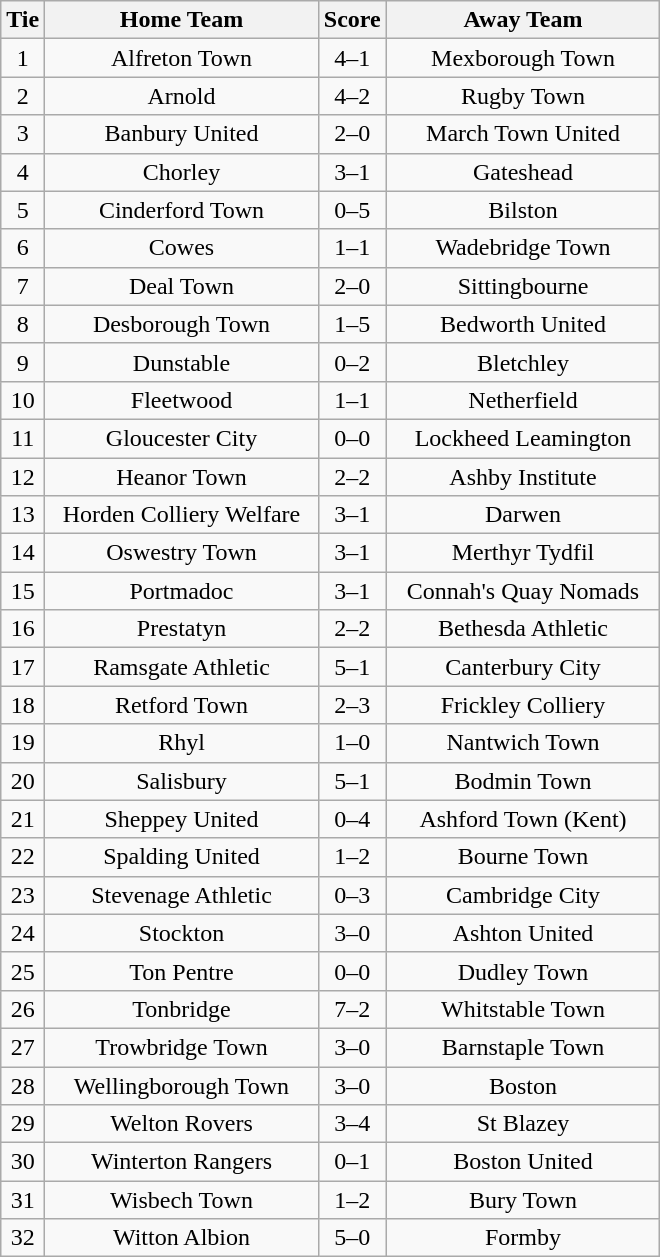<table class="wikitable" style="text-align:center;">
<tr>
<th width=20>Tie</th>
<th width=175>Home Team</th>
<th width=20>Score</th>
<th width=175>Away Team</th>
</tr>
<tr>
<td>1</td>
<td>Alfreton Town</td>
<td>4–1</td>
<td>Mexborough Town</td>
</tr>
<tr>
<td>2</td>
<td>Arnold</td>
<td>4–2</td>
<td>Rugby Town</td>
</tr>
<tr>
<td>3</td>
<td>Banbury United</td>
<td>2–0</td>
<td>March Town United</td>
</tr>
<tr>
<td>4</td>
<td>Chorley</td>
<td>3–1</td>
<td>Gateshead</td>
</tr>
<tr>
<td>5</td>
<td>Cinderford Town</td>
<td>0–5</td>
<td>Bilston</td>
</tr>
<tr>
<td>6</td>
<td>Cowes</td>
<td>1–1</td>
<td>Wadebridge Town</td>
</tr>
<tr>
<td>7</td>
<td>Deal Town</td>
<td>2–0</td>
<td>Sittingbourne</td>
</tr>
<tr>
<td>8</td>
<td>Desborough Town</td>
<td>1–5</td>
<td>Bedworth United</td>
</tr>
<tr>
<td>9</td>
<td>Dunstable</td>
<td>0–2</td>
<td>Bletchley</td>
</tr>
<tr>
<td>10</td>
<td>Fleetwood</td>
<td>1–1</td>
<td>Netherfield</td>
</tr>
<tr>
<td>11</td>
<td>Gloucester City</td>
<td>0–0</td>
<td>Lockheed Leamington</td>
</tr>
<tr>
<td>12</td>
<td>Heanor Town</td>
<td>2–2</td>
<td>Ashby Institute</td>
</tr>
<tr>
<td>13</td>
<td>Horden Colliery Welfare</td>
<td>3–1</td>
<td>Darwen</td>
</tr>
<tr>
<td>14</td>
<td>Oswestry Town</td>
<td>3–1</td>
<td>Merthyr Tydfil</td>
</tr>
<tr>
<td>15</td>
<td>Portmadoc</td>
<td>3–1</td>
<td>Connah's Quay Nomads</td>
</tr>
<tr>
<td>16</td>
<td>Prestatyn</td>
<td>2–2</td>
<td>Bethesda Athletic</td>
</tr>
<tr>
<td>17</td>
<td>Ramsgate Athletic</td>
<td>5–1</td>
<td>Canterbury City</td>
</tr>
<tr>
<td>18</td>
<td>Retford Town</td>
<td>2–3</td>
<td>Frickley Colliery</td>
</tr>
<tr>
<td>19</td>
<td>Rhyl</td>
<td>1–0</td>
<td>Nantwich Town</td>
</tr>
<tr>
<td>20</td>
<td>Salisbury</td>
<td>5–1</td>
<td>Bodmin Town</td>
</tr>
<tr>
<td>21</td>
<td>Sheppey United</td>
<td>0–4</td>
<td>Ashford Town (Kent)</td>
</tr>
<tr>
<td>22</td>
<td>Spalding United</td>
<td>1–2</td>
<td>Bourne Town</td>
</tr>
<tr>
<td>23</td>
<td>Stevenage Athletic</td>
<td>0–3</td>
<td>Cambridge City</td>
</tr>
<tr>
<td>24</td>
<td>Stockton</td>
<td>3–0</td>
<td>Ashton United</td>
</tr>
<tr>
<td>25</td>
<td>Ton Pentre</td>
<td>0–0</td>
<td>Dudley Town</td>
</tr>
<tr>
<td>26</td>
<td>Tonbridge</td>
<td>7–2</td>
<td>Whitstable Town</td>
</tr>
<tr>
<td>27</td>
<td>Trowbridge Town</td>
<td>3–0</td>
<td>Barnstaple Town</td>
</tr>
<tr>
<td>28</td>
<td>Wellingborough Town</td>
<td>3–0</td>
<td>Boston</td>
</tr>
<tr>
<td>29</td>
<td>Welton Rovers</td>
<td>3–4</td>
<td>St Blazey</td>
</tr>
<tr>
<td>30</td>
<td>Winterton Rangers</td>
<td>0–1</td>
<td>Boston United</td>
</tr>
<tr>
<td>31</td>
<td>Wisbech Town</td>
<td>1–2</td>
<td>Bury Town</td>
</tr>
<tr>
<td>32</td>
<td>Witton Albion</td>
<td>5–0</td>
<td>Formby</td>
</tr>
</table>
